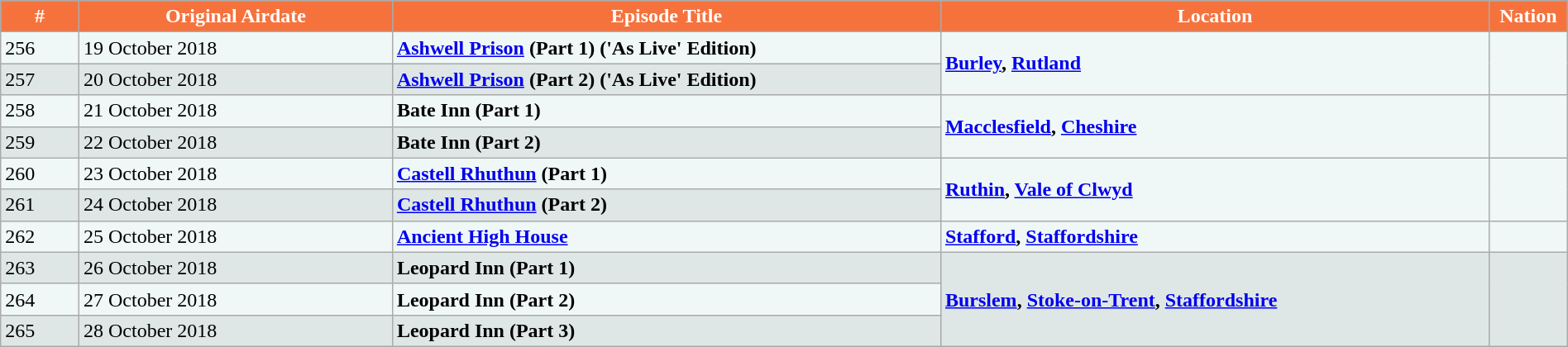<table class="wikitable" id="series_list" style="margin: auto; width: 100%">
<tr style="background:#964b00; color:white;">
<th style="width:5%; background:#F6723D;"><strong>#</strong></th>
<th style="width:20%; background:#F6723D;"><strong> Original Airdate</strong></th>
<th style="width:35%; background:#F6723D;"><strong>Episode Title</strong></th>
<th style="width:35%; background:#F6723D;"><strong>Location</strong></th>
<th style="width:35%; background:#F6723D;"><strong>Nation</strong></th>
</tr>
<tr style="background:#eff8f7;">
<td>256</td>
<td>19 October 2018</td>
<td><strong><a href='#'>Ashwell Prison</a> (Part 1) ('As Live' Edition)</strong></td>
<td rowspan="2"><strong> <a href='#'>Burley</a>, <a href='#'>Rutland</a></strong></td>
<td rowspan="2"></td>
</tr>
<tr style="background:#dee7e6;">
<td>257</td>
<td>20 October 2018</td>
<td><strong><a href='#'>Ashwell Prison</a> (Part 2) ('As Live' Edition)</strong></td>
</tr>
<tr style="background:#eff8f7;">
<td>258</td>
<td>21 October 2018</td>
<td><strong>Bate Inn (Part 1)</strong></td>
<td rowspan="2"><strong><a href='#'>Macclesfield</a>, <a href='#'>Cheshire</a></strong></td>
<td rowspan="2"></td>
</tr>
<tr style="background:#dee7e6;">
<td>259</td>
<td>22 October 2018</td>
<td><strong>Bate Inn (Part 2)</strong></td>
</tr>
<tr style="background:#eff8f7;">
<td>260</td>
<td>23 October 2018</td>
<td><strong><a href='#'>Castell Rhuthun</a> (Part 1)</strong></td>
<td rowspan="2"><strong><a href='#'>Ruthin</a>, <a href='#'>Vale of Clwyd</a></strong></td>
<td rowspan="2"></td>
</tr>
<tr style="background:#dee7e6;">
<td>261</td>
<td>24 October 2018</td>
<td><strong><a href='#'>Castell Rhuthun</a> (Part 2)</strong></td>
</tr>
<tr style="background:#eff8f7;">
<td>262</td>
<td>25 October 2018</td>
<td><strong><a href='#'>Ancient High House</a></strong></td>
<td><strong><a href='#'>Stafford</a>, <a href='#'>Staffordshire</a></strong></td>
<td></td>
</tr>
<tr style="background:#dee7e6;">
<td>263</td>
<td>26 October 2018</td>
<td><strong>Leopard Inn (Part 1)</strong></td>
<td rowspan="3"><strong><a href='#'>Burslem</a>, <a href='#'>Stoke-on-Trent</a>, <a href='#'>Staffordshire</a></strong></td>
<td rowspan="3"></td>
</tr>
<tr style="background:#eff8f7;">
<td>264</td>
<td>27 October 2018</td>
<td><strong>Leopard Inn (Part 2)</strong></td>
</tr>
<tr style="background:#dee7e6;">
<td>265</td>
<td>28 October 2018</td>
<td><strong>Leopard Inn (Part 3)</strong></td>
</tr>
</table>
